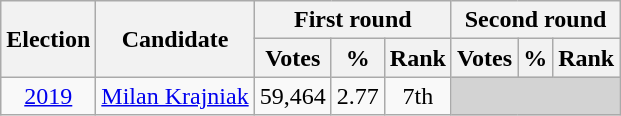<table class=wikitable style=text-align:center>
<tr>
<th rowspan="2">Election</th>
<th rowspan="2">Candidate</th>
<th colspan="3">First round</th>
<th colspan="3">Second round</th>
</tr>
<tr>
<th>Votes</th>
<th>%</th>
<th>Rank</th>
<th>Votes</th>
<th>%</th>
<th>Rank</th>
</tr>
<tr>
<td><a href='#'>2019</a></td>
<td><a href='#'>Milan Krajniak</a></td>
<td>59,464</td>
<td>2.77</td>
<td>7th</td>
<td colspan="3" bgcolor="lightgrey"></td>
</tr>
</table>
